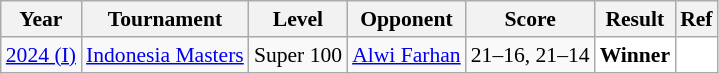<table class="sortable wikitable" style="font-size: 90%;">
<tr>
<th>Year</th>
<th>Tournament</th>
<th>Level</th>
<th>Opponent</th>
<th>Score</th>
<th>Result</th>
<th>Ref</th>
</tr>
<tr>
<td align="center"><a href='#'>2024 (I)</a></td>
<td align="left"><a href='#'>Indonesia Masters</a></td>
<td align="left">Super 100</td>
<td align="left"> <a href='#'>Alwi Farhan</a></td>
<td align="left">21–16, 21–14</td>
<td style="text-align:left; background:white"> <strong>Winner</strong></td>
<td style="text-align:center; background:white"></td>
</tr>
</table>
